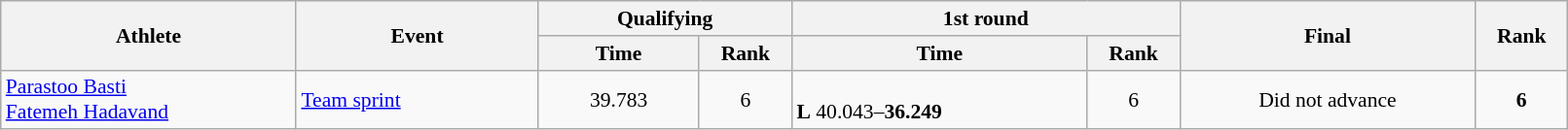<table class="wikitable" width="85%" style="text-align:center; font-size:90%">
<tr>
<th rowspan="2" width="11%">Athlete</th>
<th rowspan="2" width="9%">Event</th>
<th colspan="2">Qualifying</th>
<th colspan="2">1st round</th>
<th rowspan="2" width="11%">Final</th>
<th rowspan="2" width="3%">Rank</th>
</tr>
<tr>
<th width="6%">Time</th>
<th width="3%">Rank</th>
<th width="11%">Time</th>
<th width="3%">Rank</th>
</tr>
<tr>
<td align="left"><a href='#'>Parastoo Basti</a><br><a href='#'>Fatemeh Hadavand</a></td>
<td align="left"><a href='#'>Team sprint</a></td>
<td>39.783</td>
<td>6 <strong></strong></td>
<td align="left"><br><strong>L</strong> 40.043–<strong>36.249</strong></td>
<td>6</td>
<td>Did not advance</td>
<td><strong>6</strong></td>
</tr>
</table>
